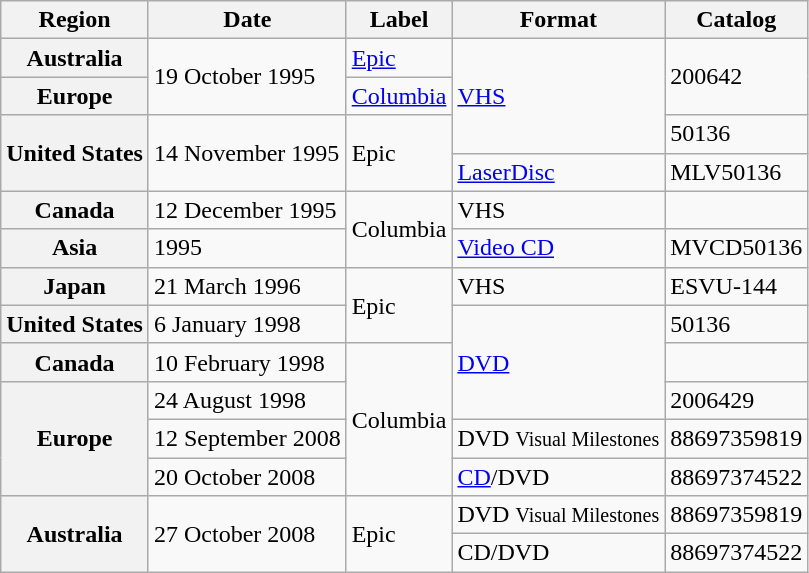<table class="wikitable plainrowheaders">
<tr>
<th>Region</th>
<th>Date</th>
<th>Label</th>
<th>Format</th>
<th>Catalog</th>
</tr>
<tr>
<th scope="row">Australia</th>
<td rowspan="2">19 October 1995</td>
<td><a href='#'>Epic</a></td>
<td rowspan="3"><a href='#'>VHS</a></td>
<td rowspan="2">200642</td>
</tr>
<tr>
<th scope="row">Europe</th>
<td><a href='#'>Columbia</a></td>
</tr>
<tr>
<th scope="row" rowspan="2">United States</th>
<td rowspan="2">14 November 1995</td>
<td rowspan="2">Epic</td>
<td>50136</td>
</tr>
<tr>
<td><a href='#'>LaserDisc</a></td>
<td>MLV50136</td>
</tr>
<tr>
<th scope="row">Canada</th>
<td>12 December 1995</td>
<td rowspan="2">Columbia</td>
<td>VHS</td>
<td></td>
</tr>
<tr>
<th scope="row">Asia</th>
<td>1995</td>
<td><a href='#'>Video CD</a></td>
<td>MVCD50136</td>
</tr>
<tr>
<th scope="row">Japan</th>
<td>21 March 1996</td>
<td rowspan="2">Epic</td>
<td>VHS</td>
<td>ESVU-144</td>
</tr>
<tr>
<th scope="row">United States</th>
<td>6 January 1998</td>
<td rowspan="3"><a href='#'>DVD</a></td>
<td>50136</td>
</tr>
<tr>
<th scope="row">Canada</th>
<td>10 February 1998</td>
<td rowspan="4">Columbia</td>
<td></td>
</tr>
<tr>
<th scope="row" rowspan="3">Europe</th>
<td>24 August 1998</td>
<td>2006429</td>
</tr>
<tr>
<td rowspan="1">12 September 2008</td>
<td>DVD <small>Visual Milestones</small></td>
<td>88697359819</td>
</tr>
<tr>
<td>20 October 2008</td>
<td><a href='#'>CD</a>/DVD</td>
<td>88697374522</td>
</tr>
<tr>
<th scope="row" rowspan="2">Australia</th>
<td rowspan="2">27 October 2008</td>
<td rowspan="2">Epic</td>
<td>DVD <small>Visual Milestones</small></td>
<td>88697359819</td>
</tr>
<tr>
<td>CD/DVD</td>
<td>88697374522</td>
</tr>
</table>
